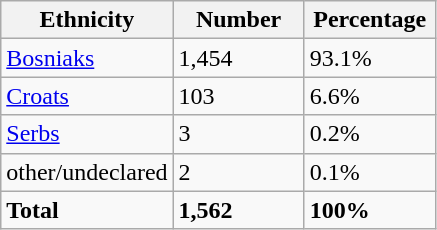<table class="wikitable">
<tr>
<th width="100px">Ethnicity</th>
<th width="80px">Number</th>
<th width="80px">Percentage</th>
</tr>
<tr>
<td><a href='#'>Bosniaks</a></td>
<td>1,454</td>
<td>93.1%</td>
</tr>
<tr>
<td><a href='#'>Croats</a></td>
<td>103</td>
<td>6.6%</td>
</tr>
<tr>
<td><a href='#'>Serbs</a></td>
<td>3</td>
<td>0.2%</td>
</tr>
<tr>
<td>other/undeclared</td>
<td>2</td>
<td>0.1%</td>
</tr>
<tr>
<td><strong>Total</strong></td>
<td><strong>1,562</strong></td>
<td><strong>100%</strong></td>
</tr>
</table>
